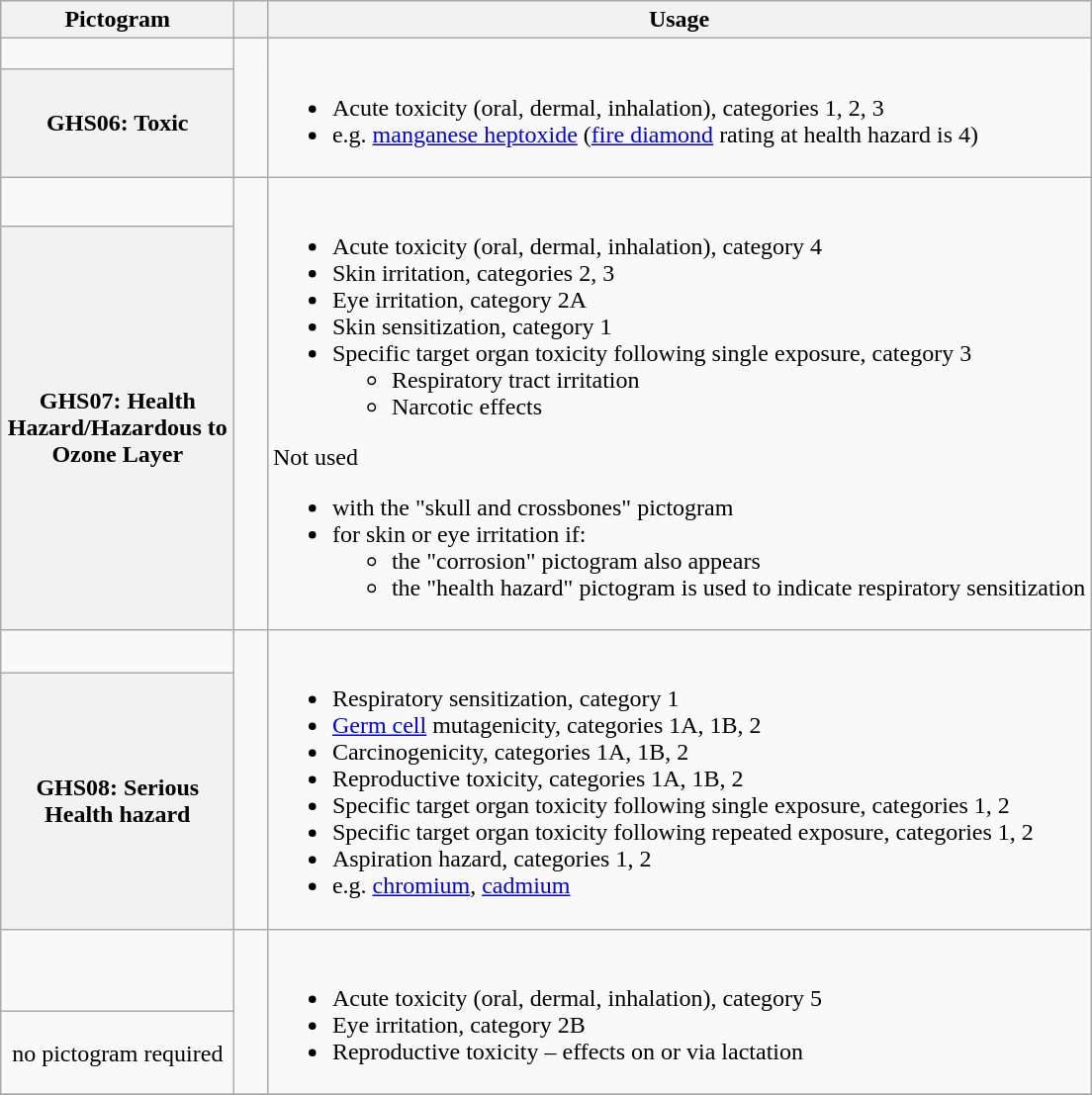<table class="wikitable">
<tr>
<th>Pictogram</th>
<th> </th>
<th>Usage</th>
</tr>
<tr>
<td width=150px align=center></td>
<td rowspan=2 width=15px> </td>
<td rowspan=2><br><ul><li>Acute toxicity (oral, dermal, inhalation), categories 1, 2, 3</li><li>e.g. <a href='#'>manganese heptoxide</a> (<a href='#'>fire diamond</a> rating at health hazard is 4)</li></ul></td>
</tr>
<tr>
<th>GHS06: Toxic</th>
</tr>
<tr>
<td width=150px align=center></td>
<td rowspan=2 width=15px> </td>
<td rowspan=2><br><ul><li>Acute toxicity (oral, dermal, inhalation), category 4</li><li>Skin irritation, categories 2, 3</li><li>Eye irritation, category 2A</li><li>Skin sensitization, category 1</li><li>Specific target organ toxicity following single exposure, category 3<ul><li>Respiratory tract irritation</li><li>Narcotic effects</li></ul></li></ul>Not used<ul><li>with the "skull and crossbones" pictogram</li><li>for skin or eye irritation if:<ul><li>the "corrosion" pictogram also appears</li><li>the "health hazard" pictogram is used to indicate respiratory sensitization</li></ul></li></ul></td>
</tr>
<tr>
<th>GHS07: Health Hazard/Hazardous to Ozone Layer</th>
</tr>
<tr>
<td width=150px align=center></td>
<td rowspan=2 width=15px> </td>
<td rowspan=2><br><ul><li>Respiratory sensitization, category 1</li><li><a href='#'>Germ cell</a> mutagenicity, categories 1A, 1B, 2</li><li>Carcinogenicity, categories 1A, 1B, 2</li><li>Reproductive toxicity, categories 1A, 1B, 2</li><li>Specific target organ toxicity following single exposure, categories 1, 2</li><li>Specific target organ toxicity following repeated exposure, categories 1, 2</li><li>Aspiration hazard, categories 1, 2</li><li>e.g. <a href='#'>chromium</a>, <a href='#'>cadmium</a></li></ul></td>
</tr>
<tr>
<th>GHS08: Serious Health hazard</th>
</tr>
<tr>
<td width=150px align=center> </td>
<td rowspan=2 width=15px> </td>
<td rowspan=2><br><ul><li>Acute toxicity (oral, dermal, inhalation), category 5</li><li>Eye irritation, category 2B</li><li>Reproductive toxicity – effects on or via lactation</li></ul></td>
</tr>
<tr>
<td align=center>no pictogram required</td>
</tr>
<tr>
</tr>
</table>
